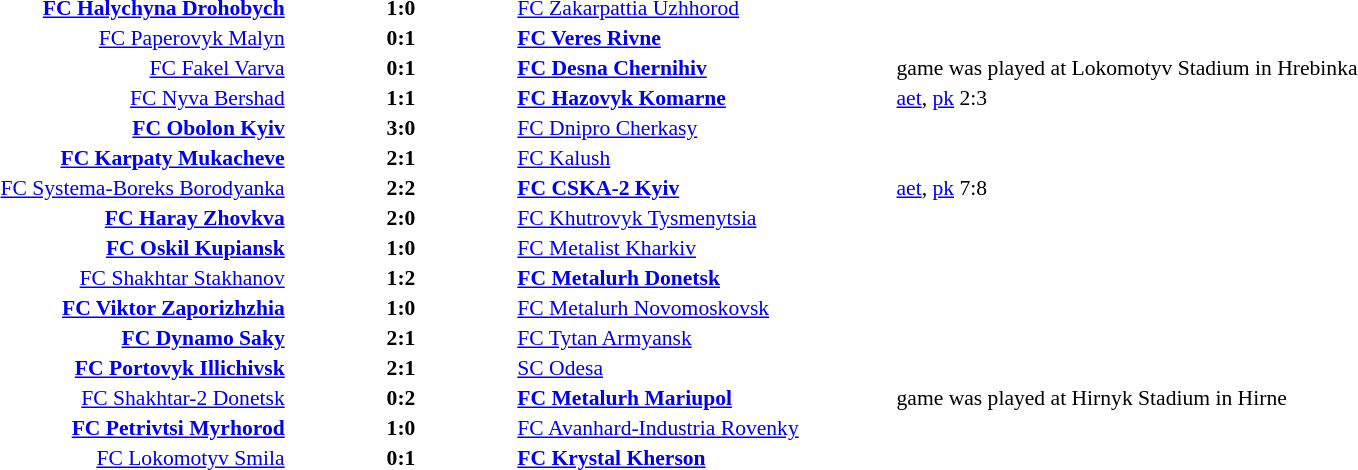<table width=100% cellspacing=1>
<tr>
<th width=20%></th>
<th width=12%></th>
<th width=20%></th>
<th></th>
</tr>
<tr style=font-size:90%>
<td align=right><strong><a href='#'>FC Halychyna Drohobych</a></strong></td>
<td align=center><strong>1:0</strong></td>
<td><a href='#'>FC Zakarpattia Uzhhorod</a></td>
</tr>
<tr style=font-size:90%>
<td align=right><a href='#'>FC Paperovyk Malyn</a></td>
<td align=center><strong>0:1</strong></td>
<td><strong><a href='#'>FC Veres Rivne</a></strong></td>
<td></td>
</tr>
<tr style=font-size:90%>
<td align=right><a href='#'>FC Fakel Varva</a></td>
<td align=center><strong>0:1</strong></td>
<td><strong><a href='#'>FC Desna Chernihiv</a></strong></td>
<td>game was played at Lokomotyv Stadium in Hrebinka</td>
</tr>
<tr style=font-size:90%>
<td align=right><a href='#'>FC Nyva Bershad</a></td>
<td align=center><strong>1:1</strong></td>
<td><strong><a href='#'>FC Hazovyk Komarne</a></strong></td>
<td><a href='#'>aet</a>, <a href='#'>pk</a> 2:3</td>
</tr>
<tr style=font-size:90%>
<td align=right><strong><a href='#'>FC Obolon Kyiv</a></strong></td>
<td align=center><strong>3:0</strong></td>
<td><a href='#'>FC Dnipro Cherkasy</a></td>
</tr>
<tr style=font-size:90%>
<td align=right><strong><a href='#'>FC Karpaty Mukacheve</a></strong></td>
<td align=center><strong>2:1</strong></td>
<td><a href='#'>FC Kalush</a></td>
<td></td>
</tr>
<tr style=font-size:90%>
<td align=right><a href='#'>FC Systema-Boreks Borodyanka</a></td>
<td align=center><strong>2:2</strong></td>
<td><strong><a href='#'>FC CSKA-2 Kyiv</a></strong></td>
<td><a href='#'>aet</a>, <a href='#'>pk</a> 7:8</td>
</tr>
<tr style=font-size:90%>
<td align=right><strong><a href='#'>FC Haray Zhovkva</a></strong></td>
<td align=center><strong>2:0</strong></td>
<td><a href='#'>FC Khutrovyk Tysmenytsia</a></td>
<td></td>
</tr>
<tr style=font-size:90%>
<td align=right><strong><a href='#'>FC Oskil Kupiansk</a></strong></td>
<td align=center><strong>1:0</strong></td>
<td><a href='#'>FC Metalist Kharkiv</a></td>
<td></td>
</tr>
<tr style=font-size:90%>
<td align=right><a href='#'>FC Shakhtar Stakhanov</a></td>
<td align=center><strong>1:2</strong></td>
<td><strong><a href='#'>FC Metalurh Donetsk</a></strong></td>
<td></td>
</tr>
<tr style=font-size:90%>
<td align=right><strong><a href='#'>FC Viktor Zaporizhzhia</a></strong></td>
<td align=center><strong>1:0</strong></td>
<td><a href='#'>FC Metalurh Novomoskovsk</a></td>
<td></td>
</tr>
<tr style=font-size:90%>
<td align=right><strong><a href='#'>FC Dynamo Saky</a></strong></td>
<td align=center><strong>2:1</strong></td>
<td><a href='#'>FC Tytan Armyansk</a></td>
<td></td>
</tr>
<tr style=font-size:90%>
<td align=right><strong><a href='#'>FC Portovyk Illichivsk</a></strong></td>
<td align=center><strong>2:1</strong></td>
<td><a href='#'>SC Odesa</a></td>
<td></td>
</tr>
<tr style=font-size:90%>
<td align=right><a href='#'>FC Shakhtar-2 Donetsk</a></td>
<td align=center><strong>0:2</strong></td>
<td><strong><a href='#'>FC Metalurh Mariupol</a></strong></td>
<td>game was played at Hirnyk Stadium in Hirne</td>
</tr>
<tr style=font-size:90%>
<td align=right><strong><a href='#'>FC Petrivtsi Myrhorod</a></strong></td>
<td align=center><strong>1:0</strong></td>
<td><a href='#'>FC Avanhard-Industria Rovenky</a></td>
</tr>
<tr style=font-size:90%>
<td align=right><a href='#'>FC Lokomotyv Smila</a></td>
<td align=center><strong>0:1</strong></td>
<td><strong><a href='#'>FC Krystal Kherson</a></strong></td>
</tr>
</table>
